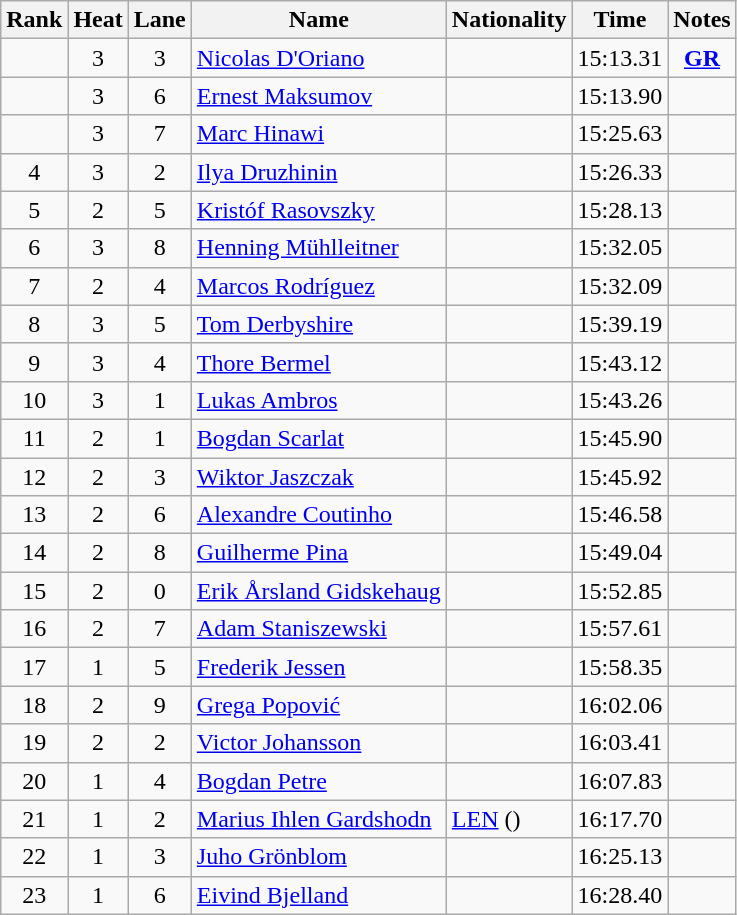<table class='wikitable sortable' style='text-align:center'>
<tr>
<th>Rank</th>
<th>Heat</th>
<th>Lane</th>
<th>Name</th>
<th>Nationality</th>
<th>Time</th>
<th>Notes</th>
</tr>
<tr>
<td></td>
<td>3</td>
<td>3</td>
<td align=left><a href='#'>Nicolas D'Oriano</a></td>
<td align=left></td>
<td>15:13.31</td>
<td><strong><a href='#'>GR</a></strong></td>
</tr>
<tr>
<td></td>
<td>3</td>
<td>6</td>
<td align=left><a href='#'>Ernest Maksumov</a></td>
<td align=left></td>
<td>15:13.90</td>
<td></td>
</tr>
<tr>
<td></td>
<td>3</td>
<td>7</td>
<td align=left><a href='#'>Marc Hinawi</a></td>
<td align=left></td>
<td>15:25.63</td>
<td></td>
</tr>
<tr>
<td>4</td>
<td>3</td>
<td>2</td>
<td align=left><a href='#'>Ilya Druzhinin</a></td>
<td align=left></td>
<td>15:26.33</td>
<td></td>
</tr>
<tr>
<td>5</td>
<td>2</td>
<td>5</td>
<td align=left><a href='#'>Kristóf Rasovszky</a></td>
<td align=left></td>
<td>15:28.13</td>
<td></td>
</tr>
<tr>
<td>6</td>
<td>3</td>
<td>8</td>
<td align=left><a href='#'>Henning Mühlleitner</a></td>
<td align=left></td>
<td>15:32.05</td>
<td></td>
</tr>
<tr>
<td>7</td>
<td>2</td>
<td>4</td>
<td align=left><a href='#'>Marcos Rodríguez</a></td>
<td align=left></td>
<td>15:32.09</td>
<td></td>
</tr>
<tr>
<td>8</td>
<td>3</td>
<td>5</td>
<td align=left><a href='#'>Tom Derbyshire</a></td>
<td align=left></td>
<td>15:39.19</td>
<td></td>
</tr>
<tr>
<td>9</td>
<td>3</td>
<td>4</td>
<td align=left><a href='#'>Thore Bermel</a></td>
<td align=left></td>
<td>15:43.12</td>
<td></td>
</tr>
<tr>
<td>10</td>
<td>3</td>
<td>1</td>
<td align=left><a href='#'>Lukas Ambros</a></td>
<td align=left></td>
<td>15:43.26</td>
<td></td>
</tr>
<tr>
<td>11</td>
<td>2</td>
<td>1</td>
<td align=left><a href='#'>Bogdan Scarlat</a></td>
<td align=left></td>
<td>15:45.90</td>
<td></td>
</tr>
<tr>
<td>12</td>
<td>2</td>
<td>3</td>
<td align=left><a href='#'>Wiktor Jaszczak</a></td>
<td align=left></td>
<td>15:45.92</td>
<td></td>
</tr>
<tr>
<td>13</td>
<td>2</td>
<td>6</td>
<td align=left><a href='#'>Alexandre Coutinho</a></td>
<td align=left></td>
<td>15:46.58</td>
<td></td>
</tr>
<tr>
<td>14</td>
<td>2</td>
<td>8</td>
<td align=left><a href='#'>Guilherme Pina</a></td>
<td align=left></td>
<td>15:49.04</td>
<td></td>
</tr>
<tr>
<td>15</td>
<td>2</td>
<td>0</td>
<td align=left><a href='#'>Erik Årsland Gidskehaug</a></td>
<td align=left></td>
<td>15:52.85</td>
<td></td>
</tr>
<tr>
<td>16</td>
<td>2</td>
<td>7</td>
<td align=left><a href='#'>Adam Staniszewski</a></td>
<td align=left></td>
<td>15:57.61</td>
<td></td>
</tr>
<tr>
<td>17</td>
<td>1</td>
<td>5</td>
<td align=left><a href='#'>Frederik Jessen</a></td>
<td align=left></td>
<td>15:58.35</td>
<td></td>
</tr>
<tr>
<td>18</td>
<td>2</td>
<td>9</td>
<td align=left><a href='#'>Grega Popović</a></td>
<td align=left></td>
<td>16:02.06</td>
<td></td>
</tr>
<tr>
<td>19</td>
<td>2</td>
<td>2</td>
<td align=left><a href='#'>Victor Johansson</a></td>
<td align=left></td>
<td>16:03.41</td>
<td></td>
</tr>
<tr>
<td>20</td>
<td>1</td>
<td>4</td>
<td align=left><a href='#'>Bogdan Petre</a></td>
<td align=left></td>
<td>16:07.83</td>
<td></td>
</tr>
<tr>
<td>21</td>
<td>1</td>
<td>2</td>
<td align=left><a href='#'>Marius Ihlen Gardshodn</a></td>
<td align=left><a href='#'>LEN</a> ()</td>
<td>16:17.70</td>
<td></td>
</tr>
<tr>
<td>22</td>
<td>1</td>
<td>3</td>
<td align=left><a href='#'>Juho Grönblom</a></td>
<td align=left></td>
<td>16:25.13</td>
<td></td>
</tr>
<tr>
<td>23</td>
<td>1</td>
<td>6</td>
<td align=left><a href='#'>Eivind Bjelland</a></td>
<td align=left></td>
<td>16:28.40</td>
<td></td>
</tr>
</table>
